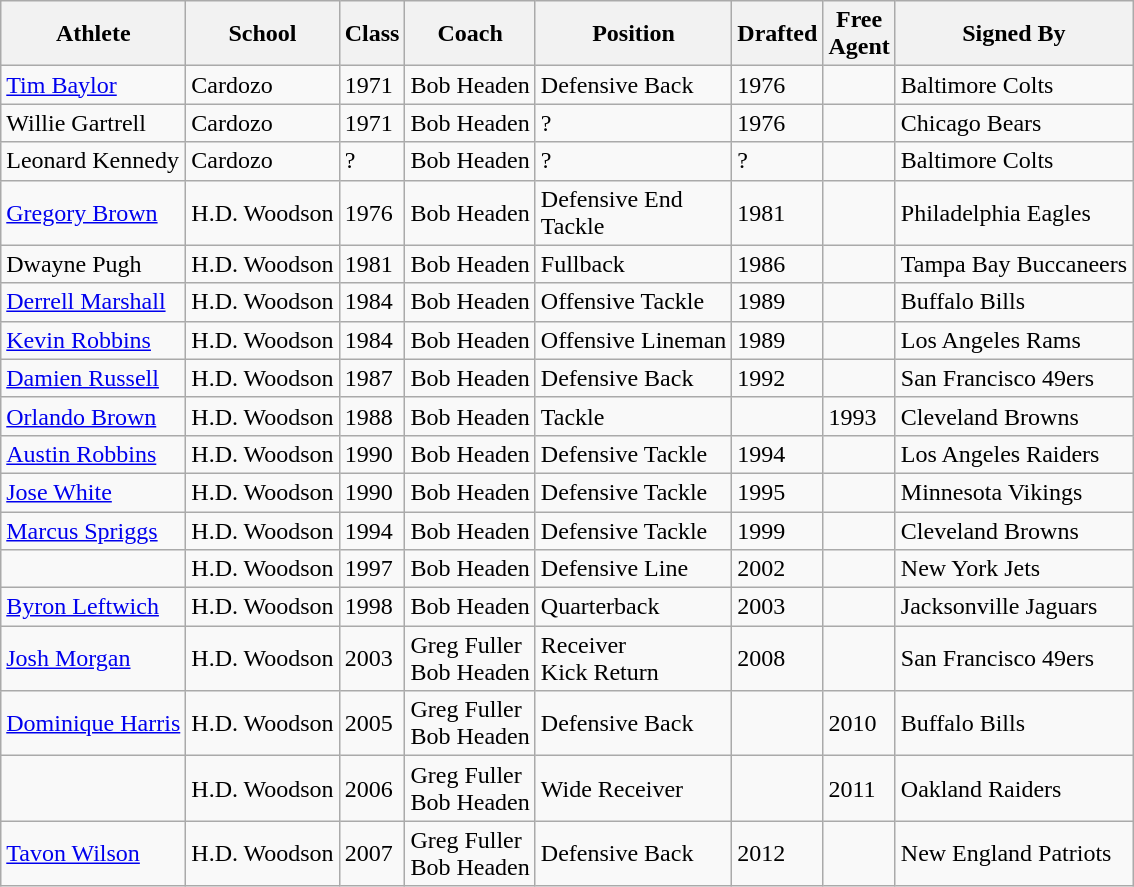<table class="wikitable">
<tr>
<th>Athlete</th>
<th>School</th>
<th>Class</th>
<th>Coach</th>
<th>Position</th>
<th>Drafted</th>
<th>Free<br>Agent</th>
<th>Signed By</th>
</tr>
<tr>
<td><a href='#'>Tim Baylor</a></td>
<td>Cardozo</td>
<td>1971</td>
<td>Bob Headen</td>
<td>Defensive Back</td>
<td>1976</td>
<td></td>
<td>Baltimore Colts</td>
</tr>
<tr>
<td>Willie Gartrell</td>
<td>Cardozo</td>
<td>1971</td>
<td>Bob Headen</td>
<td>?</td>
<td>1976</td>
<td></td>
<td>Chicago Bears</td>
</tr>
<tr>
<td>Leonard Kennedy</td>
<td>Cardozo</td>
<td>?</td>
<td>Bob Headen</td>
<td>?</td>
<td>?</td>
<td></td>
<td>Baltimore Colts</td>
</tr>
<tr>
<td><a href='#'>Gregory Brown</a></td>
<td>H.D. Woodson</td>
<td>1976</td>
<td>Bob Headen</td>
<td>Defensive End<br>Tackle</td>
<td>1981</td>
<td></td>
<td>Philadelphia Eagles</td>
</tr>
<tr>
<td>Dwayne Pugh</td>
<td>H.D. Woodson</td>
<td>1981</td>
<td>Bob Headen</td>
<td>Fullback</td>
<td>1986</td>
<td></td>
<td>Tampa Bay Buccaneers</td>
</tr>
<tr>
<td><a href='#'>Derrell Marshall</a></td>
<td>H.D. Woodson</td>
<td>1984</td>
<td>Bob Headen</td>
<td>Offensive Tackle</td>
<td>1989</td>
<td></td>
<td>Buffalo Bills</td>
</tr>
<tr>
<td><a href='#'>Kevin Robbins</a></td>
<td>H.D. Woodson</td>
<td>1984</td>
<td>Bob Headen</td>
<td>Offensive Lineman</td>
<td>1989</td>
<td></td>
<td>Los Angeles Rams</td>
</tr>
<tr>
<td><a href='#'>Damien Russell</a></td>
<td>H.D. Woodson</td>
<td>1987</td>
<td>Bob Headen</td>
<td>Defensive Back</td>
<td>1992</td>
<td></td>
<td>San Francisco 49ers</td>
</tr>
<tr>
<td><a href='#'>Orlando Brown</a></td>
<td>H.D. Woodson</td>
<td>1988</td>
<td>Bob Headen</td>
<td>Tackle</td>
<td></td>
<td>1993</td>
<td>Cleveland Browns</td>
</tr>
<tr>
<td><a href='#'>Austin Robbins</a></td>
<td>H.D. Woodson</td>
<td>1990</td>
<td>Bob Headen</td>
<td>Defensive Tackle</td>
<td>1994</td>
<td></td>
<td>Los Angeles Raiders</td>
</tr>
<tr>
<td><a href='#'>Jose White</a></td>
<td>H.D. Woodson</td>
<td>1990</td>
<td>Bob Headen</td>
<td>Defensive Tackle</td>
<td>1995</td>
<td></td>
<td>Minnesota Vikings</td>
</tr>
<tr>
<td><a href='#'>Marcus Spriggs</a></td>
<td>H.D. Woodson</td>
<td>1994</td>
<td>Bob Headen</td>
<td>Defensive Tackle</td>
<td>1999</td>
<td></td>
<td>Cleveland Browns</td>
</tr>
<tr>
<td></td>
<td>H.D. Woodson</td>
<td>1997</td>
<td>Bob Headen</td>
<td>Defensive Line</td>
<td>2002</td>
<td></td>
<td>New York Jets</td>
</tr>
<tr>
<td><a href='#'>Byron Leftwich</a></td>
<td>H.D. Woodson</td>
<td>1998</td>
<td>Bob Headen</td>
<td>Quarterback</td>
<td>2003</td>
<td></td>
<td>Jacksonville Jaguars</td>
</tr>
<tr>
<td><a href='#'>Josh Morgan</a></td>
<td>H.D. Woodson</td>
<td>2003</td>
<td>Greg Fuller<br>Bob Headen</td>
<td>Receiver<br>Kick Return</td>
<td>2008</td>
<td></td>
<td>San Francisco 49ers</td>
</tr>
<tr>
<td><a href='#'>Dominique Harris</a></td>
<td>H.D. Woodson</td>
<td>2005</td>
<td>Greg Fuller<br>Bob Headen</td>
<td>Defensive Back</td>
<td></td>
<td>2010</td>
<td>Buffalo Bills</td>
</tr>
<tr>
<td></td>
<td>H.D. Woodson</td>
<td>2006</td>
<td>Greg Fuller<br>Bob Headen</td>
<td>Wide Receiver</td>
<td></td>
<td>2011</td>
<td>Oakland Raiders</td>
</tr>
<tr>
<td><a href='#'>Tavon Wilson</a></td>
<td>H.D. Woodson</td>
<td>2007</td>
<td>Greg Fuller<br>Bob Headen</td>
<td>Defensive Back</td>
<td>2012</td>
<td></td>
<td>New England Patriots</td>
</tr>
</table>
